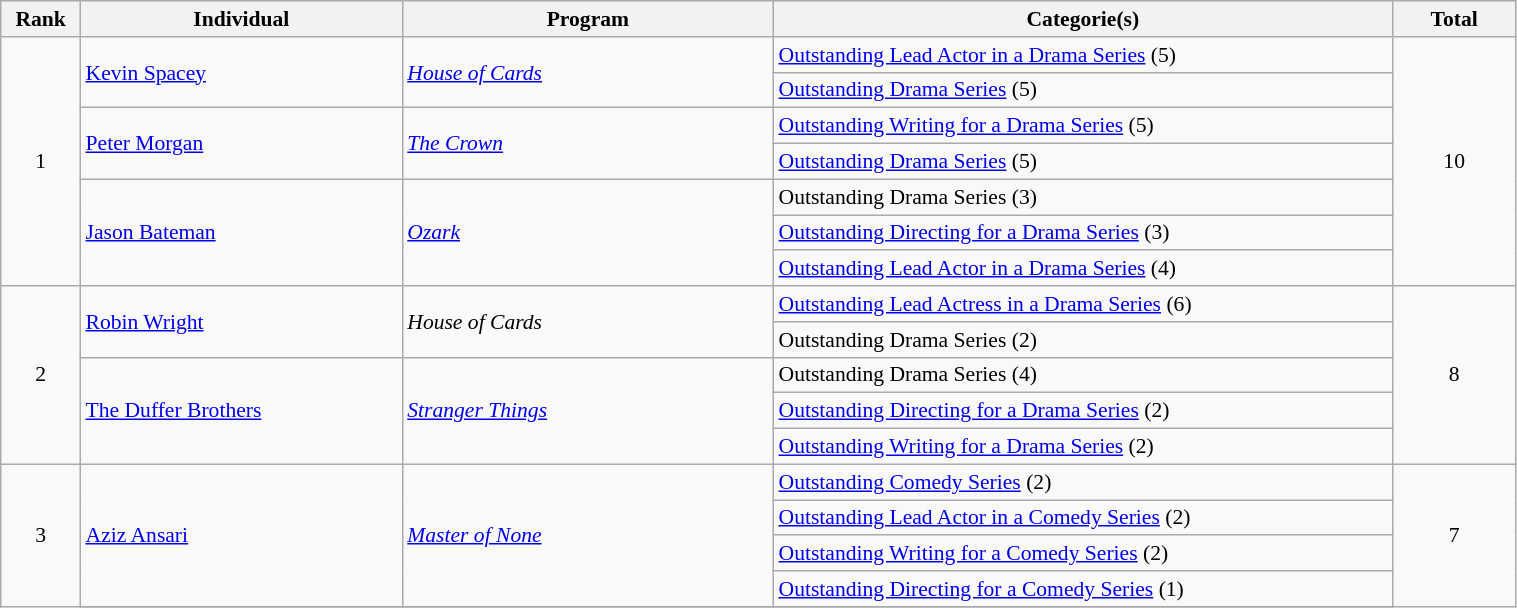<table class="wikitable plainrowheaders" style="font-size: 90%" width=80%>
<tr>
<th scope="col" style="width:2%;">Rank</th>
<th scope="col" style="width:13%;">Individual</th>
<th scope="col" style="width:15%;">Program</th>
<th scope="col" style="width:25%;">Categorie(s)</th>
<th scope="col" style="width:5%;">Total</th>
</tr>
<tr>
<td style="text-align:center;" rowspan="7">1</td>
<td rowspan="2"><a href='#'>Kevin Spacey</a></td>
<td rowspan="2"><em><a href='#'>House of Cards</a></em></td>
<td><a href='#'>Outstanding Lead Actor in a Drama Series</a> (5)</td>
<td style="text-align:center;" rowspan="7">10</td>
</tr>
<tr>
<td><a href='#'>Outstanding Drama Series</a> (5)</td>
</tr>
<tr>
<td rowspan="2"><a href='#'>Peter Morgan</a></td>
<td rowspan="2"><em><a href='#'>The Crown</a></em></td>
<td><a href='#'>Outstanding Writing for a Drama Series</a> (5)</td>
</tr>
<tr>
<td><a href='#'>Outstanding Drama Series</a> (5)</td>
</tr>
<tr>
<td rowspan="3"><a href='#'>Jason Bateman</a></td>
<td rowspan="3"><em><a href='#'>Ozark</a></em></td>
<td>Outstanding Drama Series (3)</td>
</tr>
<tr>
<td><a href='#'>Outstanding Directing for a Drama Series</a> (3)</td>
</tr>
<tr>
<td><a href='#'>Outstanding Lead Actor in a Drama Series</a> (4)</td>
</tr>
<tr>
<td style="text-align:center;" rowspan="5">2</td>
<td rowspan="2"><a href='#'>Robin Wright</a></td>
<td rowspan="2"><em>House of Cards</em></td>
<td><a href='#'>Outstanding Lead Actress in a Drama Series</a> (6)</td>
<td style="text-align:center;" rowspan="5">8</td>
</tr>
<tr>
<td>Outstanding Drama Series (2)</td>
</tr>
<tr>
<td rowspan="3"><a href='#'>The Duffer Brothers</a></td>
<td rowspan="3"><em><a href='#'>Stranger Things</a></em></td>
<td>Outstanding Drama Series (4)</td>
</tr>
<tr>
<td><a href='#'>Outstanding Directing for a Drama Series</a> (2)</td>
</tr>
<tr>
<td><a href='#'>Outstanding Writing for a Drama Series</a> (2)</td>
</tr>
<tr>
<td style="text-align:center;" rowspan="7">3</td>
<td rowspan="4"><a href='#'>Aziz Ansari</a></td>
<td rowspan="4"><em><a href='#'>Master of None</a></em></td>
<td><a href='#'>Outstanding Comedy Series</a> (2)</td>
<td style="text-align:center;" rowspan="7">7</td>
</tr>
<tr>
<td><a href='#'>Outstanding Lead Actor in a Comedy Series</a> (2)</td>
</tr>
<tr>
<td><a href='#'>Outstanding Writing for a Comedy Series</a> (2)</td>
</tr>
<tr>
<td><a href='#'>Outstanding Directing for a Comedy Series</a> (1)</td>
</tr>
<tr>
</tr>
</table>
